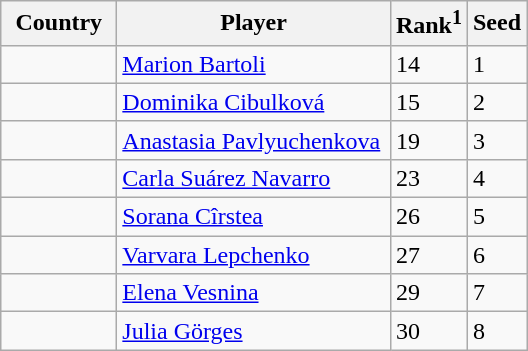<table class="wikitable" border="1">
<tr>
<th width="70">Country</th>
<th width="175">Player</th>
<th>Rank<sup>1</sup></th>
<th>Seed</th>
</tr>
<tr>
<td></td>
<td><a href='#'>Marion Bartoli</a></td>
<td>14</td>
<td>1</td>
</tr>
<tr>
<td></td>
<td><a href='#'>Dominika Cibulková</a></td>
<td>15</td>
<td>2</td>
</tr>
<tr>
<td></td>
<td><a href='#'>Anastasia Pavlyuchenkova</a></td>
<td>19</td>
<td>3</td>
</tr>
<tr>
<td></td>
<td><a href='#'>Carla Suárez Navarro</a></td>
<td>23</td>
<td>4</td>
</tr>
<tr>
<td></td>
<td><a href='#'>Sorana Cîrstea</a></td>
<td>26</td>
<td>5</td>
</tr>
<tr>
<td></td>
<td><a href='#'>Varvara Lepchenko</a></td>
<td>27</td>
<td>6</td>
</tr>
<tr>
<td></td>
<td><a href='#'>Elena Vesnina</a></td>
<td>29</td>
<td>7</td>
</tr>
<tr>
<td></td>
<td><a href='#'>Julia Görges</a></td>
<td>30</td>
<td>8</td>
</tr>
</table>
